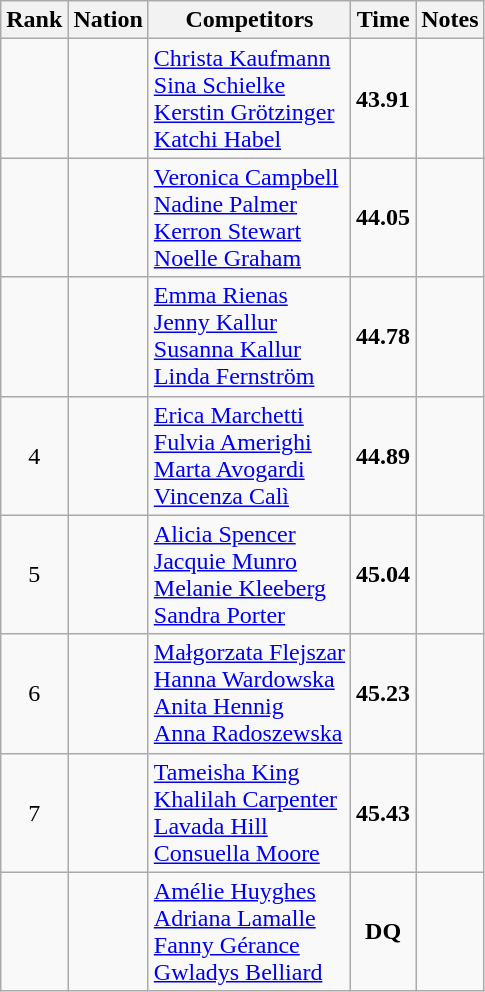<table class="wikitable sortable" style="text-align:center">
<tr>
<th>Rank</th>
<th>Nation</th>
<th>Competitors</th>
<th>Time</th>
<th>Notes</th>
</tr>
<tr>
<td></td>
<td align=left></td>
<td align=left><a href='#'>Christa Kaufmann</a><br><a href='#'>Sina Schielke</a><br><a href='#'>Kerstin Grötzinger</a><br><a href='#'>Katchi Habel</a></td>
<td><strong>43.91</strong></td>
<td></td>
</tr>
<tr>
<td></td>
<td align=left></td>
<td align=left><a href='#'>Veronica Campbell</a><br><a href='#'>Nadine Palmer</a><br><a href='#'>Kerron Stewart</a><br><a href='#'>Noelle Graham</a></td>
<td><strong>44.05</strong></td>
<td></td>
</tr>
<tr>
<td></td>
<td align=left></td>
<td align=left><a href='#'>Emma Rienas</a><br><a href='#'>Jenny Kallur</a><br><a href='#'>Susanna Kallur</a><br><a href='#'>Linda Fernström</a></td>
<td><strong>44.78</strong></td>
<td></td>
</tr>
<tr>
<td>4</td>
<td align=left></td>
<td align=left><a href='#'>Erica Marchetti</a><br><a href='#'>Fulvia Amerighi</a><br><a href='#'>Marta Avogardi</a><br><a href='#'>Vincenza Calì</a></td>
<td><strong>44.89</strong></td>
<td></td>
</tr>
<tr>
<td>5</td>
<td align=left></td>
<td align=left><a href='#'>Alicia Spencer</a><br><a href='#'>Jacquie Munro</a><br><a href='#'>Melanie Kleeberg</a><br><a href='#'>Sandra Porter</a></td>
<td><strong>45.04</strong></td>
<td></td>
</tr>
<tr>
<td>6</td>
<td align=left></td>
<td align=left><a href='#'>Małgorzata Flejszar</a><br><a href='#'>Hanna Wardowska</a><br><a href='#'>Anita Hennig</a><br><a href='#'>Anna Radoszewska</a></td>
<td><strong>45.23</strong></td>
<td></td>
</tr>
<tr>
<td>7</td>
<td align=left></td>
<td align=left><a href='#'>Tameisha King</a><br><a href='#'>Khalilah Carpenter</a><br><a href='#'>Lavada Hill</a><br><a href='#'>Consuella Moore</a></td>
<td><strong>45.43</strong></td>
<td></td>
</tr>
<tr>
<td></td>
<td align=left></td>
<td align=left><a href='#'>Amélie Huyghes</a><br><a href='#'>Adriana Lamalle</a><br><a href='#'>Fanny Gérance</a><br><a href='#'>Gwladys Belliard</a></td>
<td><strong>DQ</strong></td>
<td></td>
</tr>
</table>
